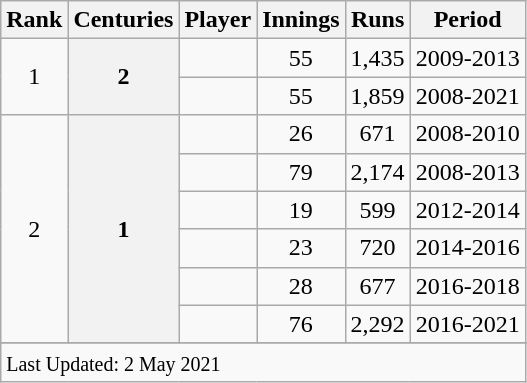<table class="wikitable">
<tr>
<th>Rank</th>
<th>Centuries</th>
<th>Player</th>
<th>Innings</th>
<th>Runs</th>
<th>Period</th>
</tr>
<tr>
<td align=center rowspan=2>1</td>
<th scope=row style=text-align:center; rowspan=2>2</th>
<td></td>
<td align=center>55</td>
<td align=center>1,435</td>
<td>2009-2013</td>
</tr>
<tr>
<td></td>
<td align=center>55</td>
<td align=center>1,859</td>
<td>2008-2021</td>
</tr>
<tr>
<td align=center rowspan=6>2</td>
<th scope=row style=text-align:center; rowspan=6>1</th>
<td></td>
<td align=center>26</td>
<td align=center>671</td>
<td>2008-2010</td>
</tr>
<tr>
<td></td>
<td align=center>79</td>
<td align=center>2,174</td>
<td>2008-2013</td>
</tr>
<tr>
<td></td>
<td align=center>19</td>
<td align=center>599</td>
<td>2012-2014</td>
</tr>
<tr>
<td></td>
<td align=center>23</td>
<td align=center>720</td>
<td>2014-2016</td>
</tr>
<tr>
<td></td>
<td align=center>28</td>
<td align=center>677</td>
<td>2016-2018</td>
</tr>
<tr>
<td></td>
<td align=center>76</td>
<td align=center>2,292</td>
<td>2016-2021</td>
</tr>
<tr>
</tr>
<tr class=sortbottom>
<td colspan=6><small>Last Updated: 2 May 2021</small></td>
</tr>
</table>
